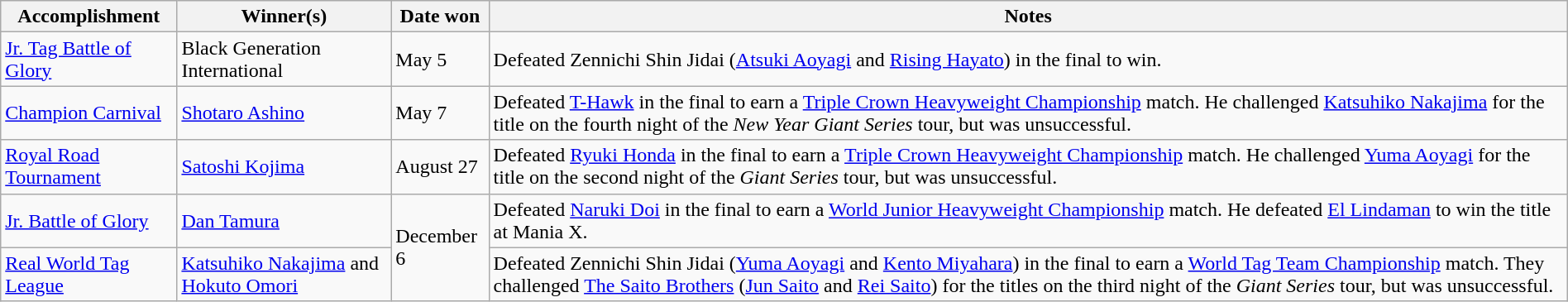<table class="wikitable" style="width:100%;">
<tr>
<th>Accomplishment</th>
<th>Winner(s)</th>
<th>Date won</th>
<th>Notes</th>
</tr>
<tr>
<td><a href='#'>Jr. Tag Battle of Glory</a></td>
<td>Black Generation International<br></td>
<td>May 5</td>
<td>Defeated Zennichi Shin Jidai (<a href='#'>Atsuki Aoyagi</a> and <a href='#'>Rising Hayato</a>) in the final to win.</td>
</tr>
<tr>
<td><a href='#'>Champion Carnival</a></td>
<td><a href='#'>Shotaro Ashino</a></td>
<td>May 7</td>
<td>Defeated <a href='#'>T-Hawk</a> in the final to earn a <a href='#'>Triple Crown Heavyweight Championship</a> match. He challenged <a href='#'>Katsuhiko Nakajima</a> for the title on the fourth night of the <em>New Year Giant Series</em> tour, but was unsuccessful.</td>
</tr>
<tr>
<td><a href='#'>Royal Road Tournament</a></td>
<td><a href='#'>Satoshi Kojima</a></td>
<td>August 27</td>
<td>Defeated <a href='#'>Ryuki Honda</a> in the final to earn a <a href='#'>Triple Crown Heavyweight Championship</a> match. He challenged <a href='#'>Yuma Aoyagi</a> for the title on the second night of the <em>Giant Series</em> tour, but was unsuccessful.</td>
</tr>
<tr>
<td><a href='#'>Jr. Battle of Glory</a></td>
<td><a href='#'>Dan Tamura</a></td>
<td rowspan=2>December 6</td>
<td>Defeated <a href='#'>Naruki Doi</a> in the final to earn a <a href='#'>World Junior Heavyweight Championship</a> match. He defeated <a href='#'>El Lindaman</a> to win the title at Mania X.</td>
</tr>
<tr>
<td><a href='#'>Real World Tag League</a></td>
<td><a href='#'>Katsuhiko Nakajima</a> and <a href='#'>Hokuto Omori</a></td>
<td>Defeated Zennichi Shin Jidai (<a href='#'>Yuma Aoyagi</a> and <a href='#'>Kento Miyahara</a>) in the final to earn a <a href='#'>World Tag Team Championship</a> match. They challenged <a href='#'>The Saito Brothers</a> (<a href='#'>Jun Saito</a> and <a href='#'>Rei Saito</a>) for the titles on the third night of the <em>Giant Series</em> tour, but was unsuccessful.</td>
</tr>
</table>
